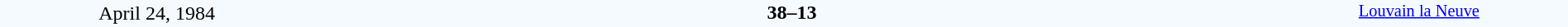<table style="width: 100%; background:#F5FAFF;" cellspacing="0">
<tr>
<td align=center rowspan=3 width=20%>April 24, 1984<br></td>
</tr>
<tr>
<td width=24% align=right></td>
<td align=center width=13%><strong>38–13</strong></td>
<td width=24%></td>
<td style=font-size:85% rowspan=3 valign=top align=center><a href='#'>Louvain la Neuve</a></td>
</tr>
<tr style=font-size:85%>
<td align=right></td>
<td align=center></td>
<td></td>
</tr>
</table>
